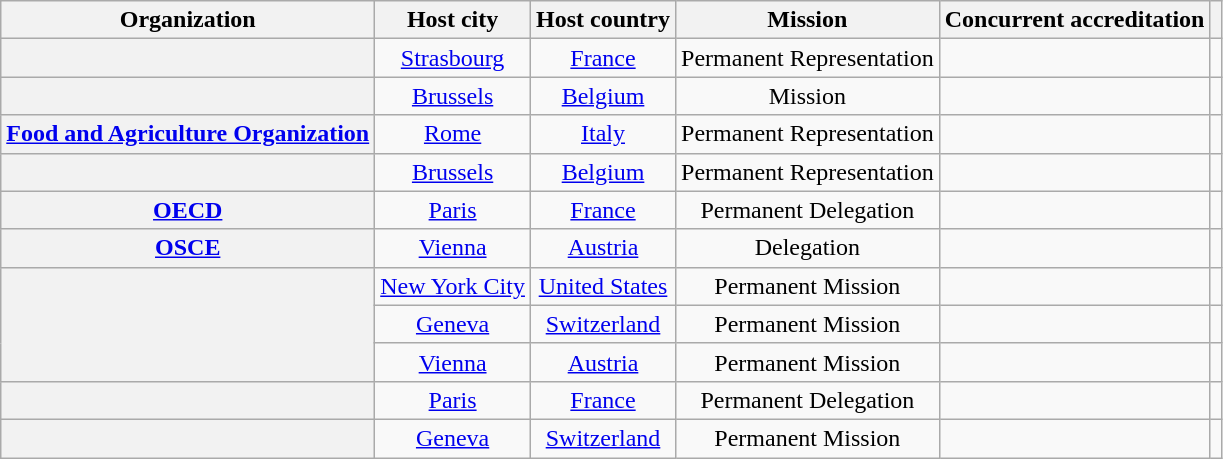<table class="wikitable plainrowheaders" style="text-align:center;">
<tr>
<th scope="col">Organization</th>
<th scope="col">Host city</th>
<th scope="col">Host country</th>
<th scope="col">Mission</th>
<th scope="col">Concurrent accreditation</th>
<th scope="col"></th>
</tr>
<tr>
<th scope="row"></th>
<td><a href='#'>Strasbourg</a></td>
<td><a href='#'>France</a></td>
<td>Permanent Representation</td>
<td></td>
<td></td>
</tr>
<tr>
<th scope="row"></th>
<td><a href='#'>Brussels</a></td>
<td><a href='#'>Belgium</a></td>
<td>Mission</td>
<td></td>
<td></td>
</tr>
<tr>
<th scope="row"> <a href='#'>Food and Agriculture Organization</a></th>
<td><a href='#'>Rome</a></td>
<td><a href='#'>Italy</a></td>
<td>Permanent Representation</td>
<td></td>
<td></td>
</tr>
<tr>
<th scope="row"></th>
<td><a href='#'>Brussels</a></td>
<td><a href='#'>Belgium</a></td>
<td>Permanent Representation</td>
<td></td>
<td></td>
</tr>
<tr>
<th scope="row"> <a href='#'>OECD</a></th>
<td><a href='#'>Paris</a></td>
<td><a href='#'>France</a></td>
<td>Permanent Delegation</td>
<td></td>
<td></td>
</tr>
<tr>
<th scope="row"> <a href='#'>OSCE</a></th>
<td><a href='#'>Vienna</a></td>
<td><a href='#'>Austria</a></td>
<td>Delegation</td>
<td></td>
<td></td>
</tr>
<tr>
<th scope="row" rowspan="3"></th>
<td><a href='#'>New York City</a></td>
<td><a href='#'>United States</a></td>
<td>Permanent Mission</td>
<td></td>
<td></td>
</tr>
<tr>
<td><a href='#'>Geneva</a></td>
<td><a href='#'>Switzerland</a></td>
<td>Permanent Mission</td>
<td></td>
<td></td>
</tr>
<tr>
<td><a href='#'>Vienna</a></td>
<td><a href='#'>Austria</a></td>
<td>Permanent Mission</td>
<td></td>
<td></td>
</tr>
<tr>
<th scope="row"></th>
<td><a href='#'>Paris</a></td>
<td><a href='#'>France</a></td>
<td>Permanent Delegation</td>
<td></td>
<td></td>
</tr>
<tr>
<th scope="row"></th>
<td><a href='#'>Geneva</a></td>
<td><a href='#'>Switzerland</a></td>
<td>Permanent Mission</td>
<td></td>
<td></td>
</tr>
</table>
